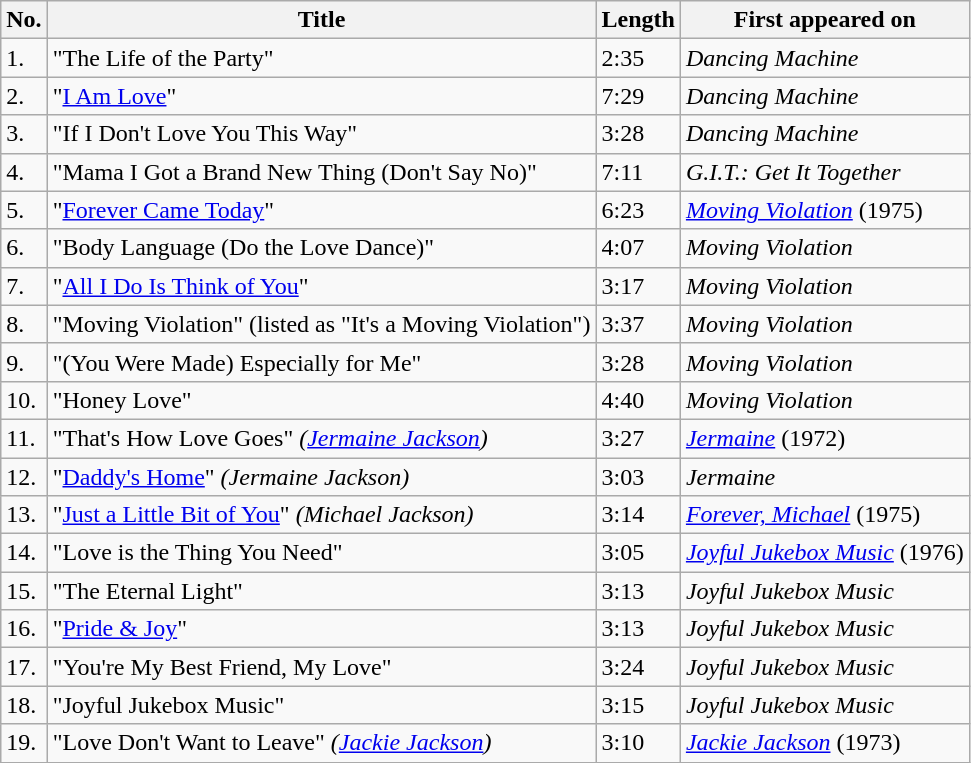<table class="wikitable">
<tr>
<th>No.</th>
<th>Title</th>
<th>Length</th>
<th>First appeared on</th>
</tr>
<tr>
<td>1.</td>
<td>"The Life of the Party"</td>
<td>2:35</td>
<td><em>Dancing Machine</em></td>
</tr>
<tr>
<td>2.</td>
<td>"<a href='#'>I Am Love</a>"</td>
<td>7:29</td>
<td><em>Dancing Machine</em></td>
</tr>
<tr>
<td>3.</td>
<td>"If I Don't Love You This Way"</td>
<td>3:28</td>
<td><em>Dancing Machine</em></td>
</tr>
<tr>
<td>4.</td>
<td>"Mama I Got a Brand New Thing (Don't Say No)"</td>
<td>7:11</td>
<td><em>G.I.T.: Get It Together</em></td>
</tr>
<tr>
<td>5.</td>
<td>"<a href='#'>Forever Came Today</a>"</td>
<td>6:23</td>
<td><em><a href='#'>Moving Violation</a></em> (1975)</td>
</tr>
<tr>
<td>6.</td>
<td>"Body Language (Do the Love Dance)"</td>
<td>4:07</td>
<td><em>Moving Violation</em></td>
</tr>
<tr>
<td>7.</td>
<td>"<a href='#'>All I Do Is Think of You</a>"</td>
<td>3:17</td>
<td><em>Moving Violation</em></td>
</tr>
<tr>
<td>8.</td>
<td>"Moving Violation" (listed as "It's a Moving Violation")</td>
<td>3:37</td>
<td><em>Moving Violation</em></td>
</tr>
<tr>
<td>9.</td>
<td>"(You Were Made) Especially for Me"</td>
<td>3:28</td>
<td><em>Moving Violation</em></td>
</tr>
<tr>
<td>10.</td>
<td>"Honey Love"</td>
<td>4:40</td>
<td><em>Moving Violation</em></td>
</tr>
<tr>
<td>11.</td>
<td>"That's How Love Goes" <em>(<a href='#'>Jermaine Jackson</a>)</em></td>
<td>3:27</td>
<td><em><a href='#'> Jermaine</a></em> (1972)</td>
</tr>
<tr>
<td>12.</td>
<td>"<a href='#'>Daddy's Home</a>" <em>(Jermaine Jackson)</em></td>
<td>3:03</td>
<td><em>Jermaine</em></td>
</tr>
<tr>
<td>13.</td>
<td>"<a href='#'>Just a Little Bit of You</a>" <em>(Michael Jackson)</em></td>
<td>3:14</td>
<td><em><a href='#'>Forever, Michael</a></em> (1975)</td>
</tr>
<tr>
<td>14.</td>
<td>"Love is the Thing You Need"</td>
<td>3:05</td>
<td><em><a href='#'>Joyful Jukebox Music</a></em> (1976)</td>
</tr>
<tr>
<td>15.</td>
<td>"The Eternal Light"</td>
<td>3:13</td>
<td><em>Joyful Jukebox Music</em></td>
</tr>
<tr>
<td>16.</td>
<td>"<a href='#'>Pride & Joy</a>"</td>
<td>3:13</td>
<td><em>Joyful Jukebox Music</em></td>
</tr>
<tr>
<td>17.</td>
<td>"You're My Best Friend, My Love"</td>
<td>3:24</td>
<td><em>Joyful Jukebox Music</em></td>
</tr>
<tr>
<td>18.</td>
<td>"Joyful Jukebox Music"</td>
<td>3:15</td>
<td><em>Joyful Jukebox Music</em></td>
</tr>
<tr>
<td>19.</td>
<td>"Love Don't Want to Leave" <em>(<a href='#'>Jackie Jackson</a>)</em></td>
<td>3:10</td>
<td><em><a href='#'>Jackie Jackson</a></em> (1973)</td>
</tr>
</table>
